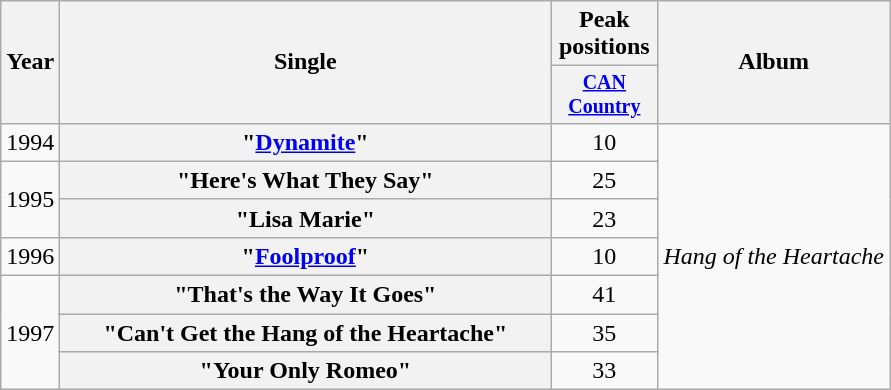<table class="wikitable plainrowheaders" style="text-align:center;">
<tr>
<th rowspan="2">Year</th>
<th rowspan="2" style="width:20em;">Single</th>
<th colspan="1">Peak positions</th>
<th rowspan="2">Album</th>
</tr>
<tr style="font-size:smaller;">
<th width="65"><a href='#'>CAN Country</a></th>
</tr>
<tr>
<td>1994</td>
<th scope="row">"<a href='#'>Dynamite</a>"</th>
<td>10</td>
<td align="left" rowspan="7"><em>Hang of the Heartache</em></td>
</tr>
<tr>
<td rowspan="2">1995</td>
<th scope="row">"Here's What They Say"</th>
<td>25</td>
</tr>
<tr>
<th scope="row">"Lisa Marie"</th>
<td>23</td>
</tr>
<tr>
<td>1996</td>
<th scope="row">"<a href='#'>Foolproof</a>"</th>
<td>10</td>
</tr>
<tr>
<td rowspan="3">1997</td>
<th scope="row">"That's the Way It Goes"</th>
<td>41</td>
</tr>
<tr>
<th scope="row">"Can't Get the Hang of the Heartache"</th>
<td>35</td>
</tr>
<tr>
<th scope="row">"Your Only Romeo"</th>
<td>33</td>
</tr>
</table>
